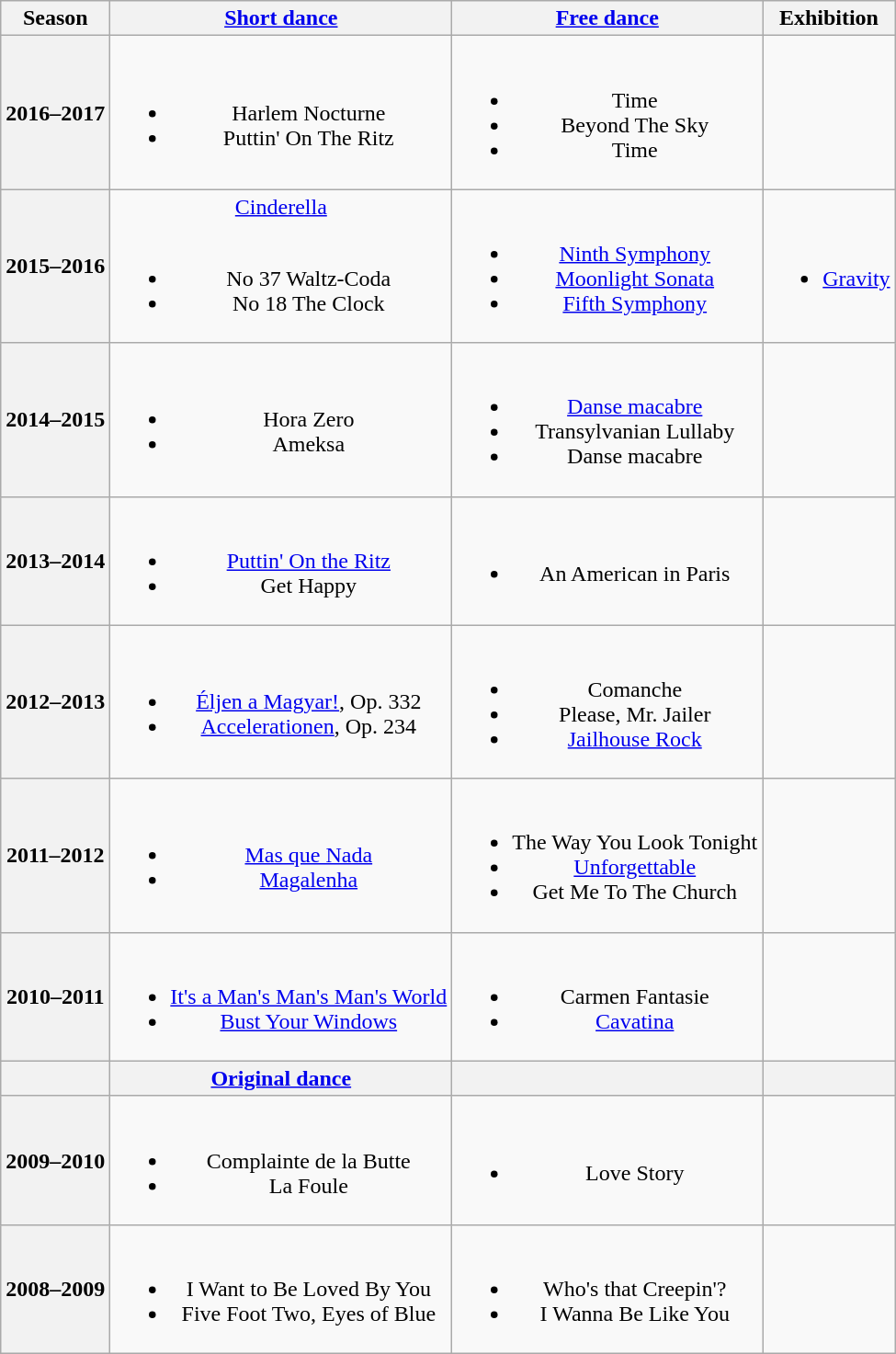<table class="wikitable" style="text-align:center">
<tr>
<th>Season</th>
<th><a href='#'>Short dance</a></th>
<th><a href='#'>Free dance</a></th>
<th>Exhibition</th>
</tr>
<tr>
<th>2016–2017 <br></th>
<td><br><ul><li> Harlem Nocturne <br></li><li> Puttin' On The Ritz <br></li></ul></td>
<td><br><ul><li>Time <br></li><li>Beyond The Sky <br></li><li>Time <br></li></ul></td>
<td></td>
</tr>
<tr>
<th>2015–2016 <br></th>
<td><a href='#'>Cinderella</a> <br><br><ul><li> No 37 Waltz-Coda</li><li> No 18 The Clock <br> </li></ul></td>
<td><br><ul><li><a href='#'>Ninth Symphony</a></li><li><a href='#'>Moonlight Sonata</a></li><li><a href='#'>Fifth Symphony</a> <br></li></ul></td>
<td><br><ul><li><a href='#'>Gravity</a> <br> </li></ul></td>
</tr>
<tr>
<th>2014–2015 <br> </th>
<td><br><ul><li> Hora Zero <br></li><li> Ameksa <br></li></ul></td>
<td><br><ul><li><a href='#'>Danse macabre</a> <br></li><li>Transylvanian Lullaby <br></li><li>Danse macabre <br></li></ul></td>
<td></td>
</tr>
<tr>
<th>2013–2014 <br> </th>
<td><br><ul><li><a href='#'>Puttin' On the Ritz</a></li><li>Get Happy <br></li></ul></td>
<td><br><ul><li>An American in Paris <br></li></ul></td>
<td></td>
</tr>
<tr>
<th>2012–2013 <br> </th>
<td><br><ul><li> <a href='#'>Éljen a Magyar!</a>, Op. 332</li><li> <a href='#'>Accelerationen</a>, Op. 234 <br></li></ul></td>
<td><br><ul><li>Comanche <br></li><li>Please, Mr. Jailer <br></li><li><a href='#'>Jailhouse Rock</a> <br></li></ul></td>
<td></td>
</tr>
<tr>
<th>2011–2012 <br> </th>
<td><br><ul><li><a href='#'>Mas que Nada</a> <br></li><li><a href='#'>Magalenha</a> <br></li></ul></td>
<td><br><ul><li>The Way You Look Tonight <br></li><li><a href='#'>Unforgettable</a> <br></li><li>Get Me To The Church <br></li></ul></td>
<td></td>
</tr>
<tr>
<th>2010–2011 <br> </th>
<td><br><ul><li> <a href='#'>It's a Man's Man's Man's World</a> <br></li><li> <a href='#'>Bust Your Windows</a> <br></li></ul></td>
<td><br><ul><li>Carmen Fantasie <br></li><li><a href='#'>Cavatina</a> <br></li></ul></td>
<td></td>
</tr>
<tr>
<th></th>
<th><a href='#'>Original dance</a></th>
<th></th>
<th></th>
</tr>
<tr>
<th>2009–2010 <br> </th>
<td><br><ul><li>Complainte de la Butte <br></li><li>La Foule <br></li></ul></td>
<td><br><ul><li>Love Story <br></li></ul></td>
<td></td>
</tr>
<tr>
<th>2008–2009 <br> </th>
<td><br><ul><li>I Want to Be Loved By You <br></li><li>Five Foot Two, Eyes of Blue <br></li></ul></td>
<td><br><ul><li>Who's that Creepin'?</li><li>I Wanna Be Like You <br></li></ul></td>
<td></td>
</tr>
</table>
